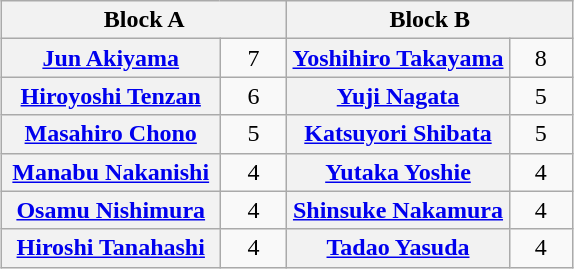<table class="wikitable" style="margin: 1em auto 1em auto;text-align:center">
<tr>
<th colspan="2" style="width:50%">Block A</th>
<th colspan="2" style="width:50%">Block B</th>
</tr>
<tr>
<th><a href='#'>Jun Akiyama</a></th>
<td style="width:35px">7</td>
<th><a href='#'>Yoshihiro Takayama</a></th>
<td style="width:35px">8</td>
</tr>
<tr>
<th><a href='#'>Hiroyoshi Tenzan</a></th>
<td>6</td>
<th><a href='#'>Yuji Nagata</a></th>
<td>5</td>
</tr>
<tr>
<th><a href='#'>Masahiro Chono</a></th>
<td>5</td>
<th><a href='#'>Katsuyori Shibata</a></th>
<td>5</td>
</tr>
<tr>
<th><a href='#'>Manabu Nakanishi</a></th>
<td>4</td>
<th><a href='#'>Yutaka Yoshie</a></th>
<td>4</td>
</tr>
<tr>
<th><a href='#'>Osamu Nishimura</a></th>
<td>4</td>
<th><a href='#'>Shinsuke Nakamura</a></th>
<td>4</td>
</tr>
<tr>
<th><a href='#'>Hiroshi Tanahashi</a></th>
<td>4</td>
<th><a href='#'>Tadao Yasuda</a></th>
<td>4</td>
</tr>
</table>
